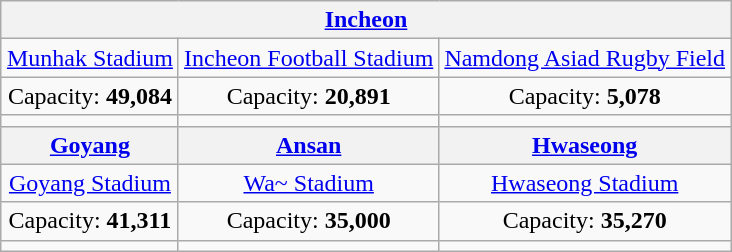<table class="wikitable" style="text-align:center;margin:1em auto;">
<tr>
<th colspan=3><a href='#'>Incheon</a></th>
</tr>
<tr>
<td><a href='#'>Munhak Stadium</a></td>
<td><a href='#'>Incheon Football Stadium</a></td>
<td><a href='#'>Namdong Asiad Rugby Field</a></td>
</tr>
<tr>
<td>Capacity: <strong>49,084</strong></td>
<td>Capacity: <strong>20,891</strong></td>
<td>Capacity: <strong>5,078</strong></td>
</tr>
<tr>
<td></td>
<td></td>
<td></td>
</tr>
<tr>
<th><a href='#'>Goyang</a></th>
<th><a href='#'>Ansan</a></th>
<th><a href='#'>Hwaseong</a></th>
</tr>
<tr>
<td><a href='#'>Goyang Stadium</a></td>
<td><a href='#'>Wa~ Stadium</a></td>
<td><a href='#'>Hwaseong Stadium</a></td>
</tr>
<tr>
<td>Capacity: <strong>41,311</strong></td>
<td>Capacity: <strong>35,000</strong></td>
<td>Capacity: <strong>35,270</strong></td>
</tr>
<tr>
<td></td>
<td></td>
<td></td>
</tr>
</table>
